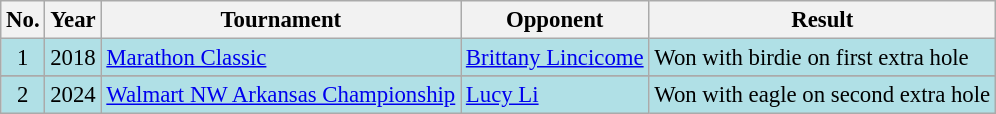<table class="wikitable" style="font-size:95%;">
<tr>
<th>No.</th>
<th>Year</th>
<th>Tournament</th>
<th>Opponent</th>
<th>Result</th>
</tr>
<tr style="background:#B0E0E6">
<td align=center>1</td>
<td>2018</td>
<td><a href='#'>Marathon Classic</a></td>
<td> <a href='#'>Brittany Lincicome</a></td>
<td>Won with birdie on first extra hole</td>
</tr>
<tr>
</tr>
<tr style="background:#B0E0E6">
<td align=center>2</td>
<td>2024</td>
<td><a href='#'>Walmart NW Arkansas Championship</a></td>
<td> <a href='#'>Lucy Li</a></td>
<td>Won with eagle on second extra hole</td>
</tr>
</table>
